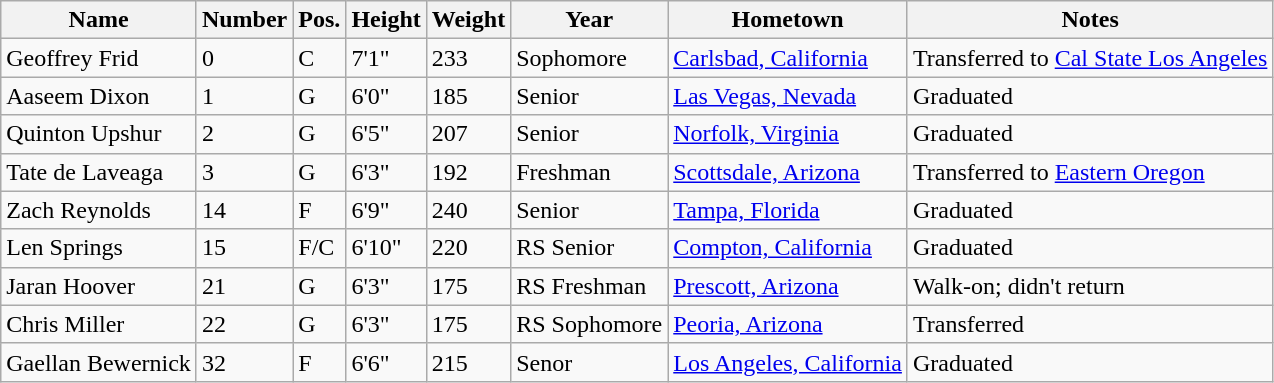<table class="wikitable sortable" border="1">
<tr>
<th>Name</th>
<th>Number</th>
<th>Pos.</th>
<th>Height</th>
<th>Weight</th>
<th>Year</th>
<th>Hometown</th>
<th class="unsortable">Notes</th>
</tr>
<tr>
<td>Geoffrey Frid</td>
<td>0</td>
<td>C</td>
<td>7'1"</td>
<td>233</td>
<td>Sophomore</td>
<td><a href='#'>Carlsbad, California</a></td>
<td>Transferred to <a href='#'>Cal State Los Angeles</a></td>
</tr>
<tr>
<td>Aaseem Dixon</td>
<td>1</td>
<td>G</td>
<td>6'0"</td>
<td>185</td>
<td>Senior</td>
<td><a href='#'>Las Vegas, Nevada</a></td>
<td>Graduated</td>
</tr>
<tr>
<td>Quinton Upshur</td>
<td>2</td>
<td>G</td>
<td>6'5"</td>
<td>207</td>
<td>Senior</td>
<td><a href='#'>Norfolk, Virginia</a></td>
<td>Graduated</td>
</tr>
<tr>
<td>Tate de Laveaga</td>
<td>3</td>
<td>G</td>
<td>6'3"</td>
<td>192</td>
<td>Freshman</td>
<td><a href='#'>Scottsdale, Arizona</a></td>
<td>Transferred to <a href='#'>Eastern Oregon</a></td>
</tr>
<tr>
<td>Zach Reynolds</td>
<td>14</td>
<td>F</td>
<td>6'9"</td>
<td>240</td>
<td>Senior</td>
<td><a href='#'>Tampa, Florida</a></td>
<td>Graduated</td>
</tr>
<tr>
<td>Len Springs</td>
<td>15</td>
<td>F/C</td>
<td>6'10"</td>
<td>220</td>
<td>RS Senior</td>
<td><a href='#'>Compton, California</a></td>
<td>Graduated</td>
</tr>
<tr>
<td>Jaran Hoover</td>
<td>21</td>
<td>G</td>
<td>6'3"</td>
<td>175</td>
<td>RS Freshman</td>
<td><a href='#'>Prescott, Arizona</a></td>
<td>Walk-on; didn't return</td>
</tr>
<tr>
<td>Chris Miller</td>
<td>22</td>
<td>G</td>
<td>6'3"</td>
<td>175</td>
<td>RS Sophomore</td>
<td><a href='#'>Peoria, Arizona</a></td>
<td>Transferred</td>
</tr>
<tr>
<td>Gaellan Bewernick</td>
<td>32</td>
<td>F</td>
<td>6'6"</td>
<td>215</td>
<td>Senor</td>
<td><a href='#'>Los Angeles, California</a></td>
<td>Graduated</td>
</tr>
</table>
